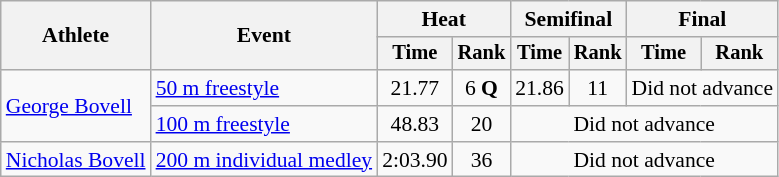<table class=wikitable style="font-size:90%">
<tr>
<th rowspan="2">Athlete</th>
<th rowspan="2">Event</th>
<th colspan="2">Heat</th>
<th colspan="2">Semifinal</th>
<th colspan="2">Final</th>
</tr>
<tr style="font-size:95%">
<th>Time</th>
<th>Rank</th>
<th>Time</th>
<th>Rank</th>
<th>Time</th>
<th>Rank</th>
</tr>
<tr align=center>
<td align=left rowspan=2><a href='#'>George Bovell</a></td>
<td align=left><a href='#'>50 m freestyle</a></td>
<td>21.77</td>
<td>6 <strong>Q</strong></td>
<td>21.86</td>
<td>11</td>
<td colspan=2>Did not advance</td>
</tr>
<tr align=center>
<td align=left><a href='#'>100 m freestyle</a></td>
<td>48.83</td>
<td>20</td>
<td colspan=4>Did not advance</td>
</tr>
<tr align=center>
<td align=left><a href='#'>Nicholas Bovell</a></td>
<td align=left><a href='#'>200 m individual medley</a></td>
<td>2:03.90</td>
<td>36</td>
<td colspan=4>Did not advance</td>
</tr>
</table>
